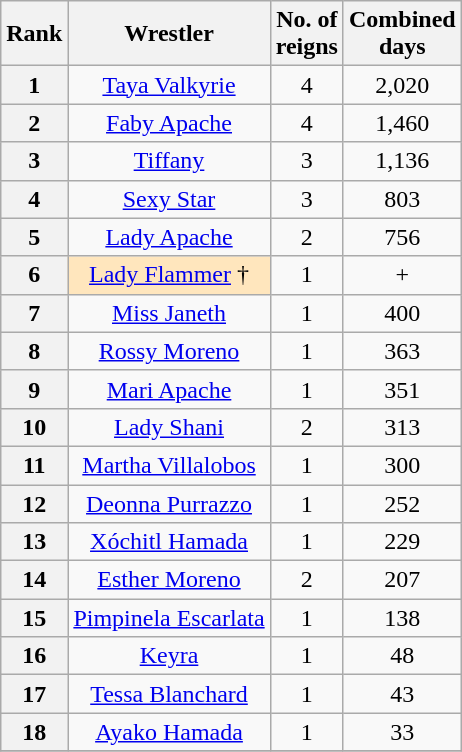<table class="wikitable sortable" style="text-align:center">
<tr>
<th>Rank</th>
<th>Wrestler</th>
<th>No. of<br>reigns</th>
<th>Combined<br>days</th>
</tr>
<tr>
<th>1</th>
<td><a href='#'>Taya Valkyrie</a></td>
<td>4</td>
<td>2,020</td>
</tr>
<tr>
<th>2</th>
<td><a href='#'>Faby Apache</a></td>
<td>4</td>
<td>1,460</td>
</tr>
<tr>
<th>3</th>
<td><a href='#'>Tiffany</a></td>
<td>3</td>
<td>1,136</td>
</tr>
<tr>
<th>4</th>
<td><a href='#'>Sexy Star</a></td>
<td>3</td>
<td>803</td>
</tr>
<tr>
<th>5</th>
<td><a href='#'>Lady Apache</a></td>
<td>2</td>
<td>756</td>
</tr>
<tr>
<th>6</th>
<td style="background-color:#ffe6bd"><a href='#'>Lady Flammer</a> †</td>
<td>1</td>
<td>+</td>
</tr>
<tr>
<th>7</th>
<td><a href='#'>Miss Janeth</a></td>
<td>1</td>
<td>400</td>
</tr>
<tr>
<th>8</th>
<td><a href='#'>Rossy Moreno</a></td>
<td>1</td>
<td>363</td>
</tr>
<tr>
<th>9</th>
<td><a href='#'>Mari Apache</a></td>
<td>1</td>
<td>351</td>
</tr>
<tr>
<th>10</th>
<td><a href='#'>Lady Shani</a></td>
<td>2</td>
<td>313</td>
</tr>
<tr>
<th>11</th>
<td><a href='#'>Martha Villalobos</a></td>
<td>1</td>
<td>300</td>
</tr>
<tr>
<th>12</th>
<td><a href='#'>Deonna Purrazzo</a></td>
<td>1</td>
<td>252</td>
</tr>
<tr>
<th>13</th>
<td><a href='#'>Xóchitl Hamada</a></td>
<td>1</td>
<td>229</td>
</tr>
<tr>
<th>14</th>
<td><a href='#'>Esther Moreno</a></td>
<td>2</td>
<td>207</td>
</tr>
<tr>
<th>15</th>
<td><a href='#'>Pimpinela Escarlata</a></td>
<td>1</td>
<td>138</td>
</tr>
<tr>
<th>16</th>
<td><a href='#'>Keyra</a></td>
<td>1</td>
<td>48</td>
</tr>
<tr>
<th>17</th>
<td><a href='#'>Tessa Blanchard</a></td>
<td>1</td>
<td>43</td>
</tr>
<tr>
<th>18</th>
<td><a href='#'>Ayako Hamada</a></td>
<td>1</td>
<td>33</td>
</tr>
<tr>
</tr>
</table>
